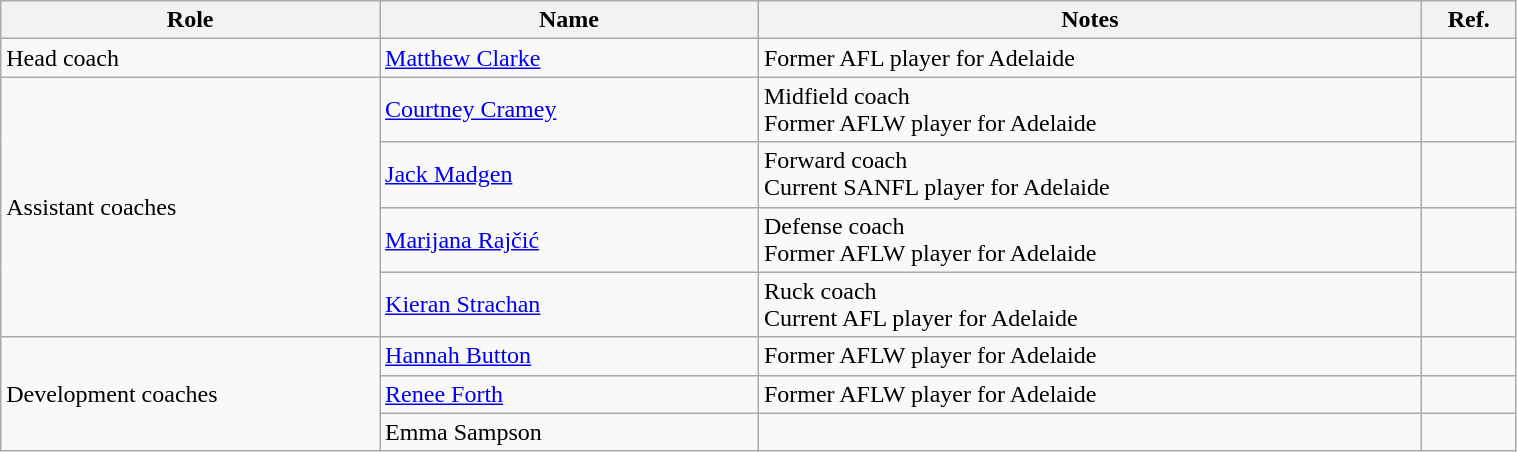<table class="wikitable" style="width:80%;">
<tr>
<th width="20%">Role</th>
<th width="20%">Name</th>
<th width="35%">Notes</th>
<th width="5%">Ref.</th>
</tr>
<tr>
<td>Head coach</td>
<td><a href='#'>Matthew Clarke</a></td>
<td>Former AFL player for Adelaide</td>
<td></td>
</tr>
<tr>
<td rowspan="4">Assistant coaches</td>
<td><a href='#'>Courtney Cramey</a></td>
<td>Midfield coach<br>Former AFLW player for Adelaide</td>
<td></td>
</tr>
<tr>
<td><a href='#'>Jack Madgen</a></td>
<td>Forward coach<br>Current SANFL player for Adelaide</td>
<td></td>
</tr>
<tr>
<td><a href='#'>Marijana Rajčić</a></td>
<td>Defense coach<br>Former AFLW player for Adelaide</td>
<td></td>
</tr>
<tr>
<td><a href='#'>Kieran Strachan</a></td>
<td>Ruck coach<br>Current AFL player for Adelaide</td>
<td></td>
</tr>
<tr>
<td rowspan="3">Development coaches</td>
<td><a href='#'>Hannah Button</a></td>
<td>Former AFLW player for Adelaide</td>
<td></td>
</tr>
<tr>
<td><a href='#'>Renee Forth</a></td>
<td>Former AFLW player for Adelaide</td>
<td></td>
</tr>
<tr>
<td>Emma Sampson</td>
<td></td>
<td></td>
</tr>
</table>
